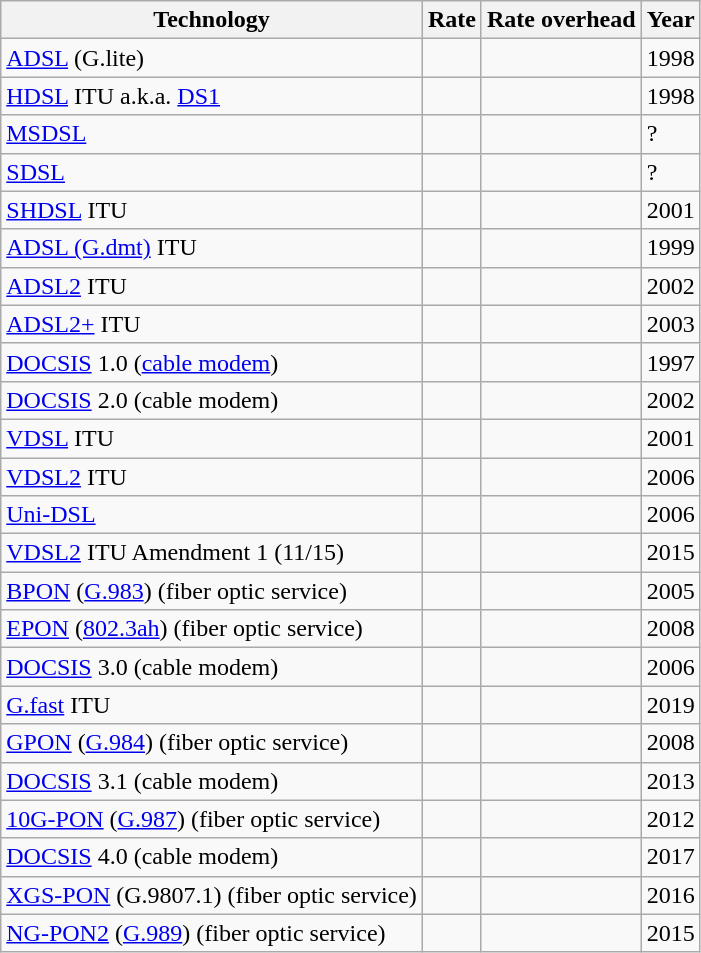<table class="wikitable sortable">
<tr>
<th>Technology</th>
<th>Rate</th>
<th>Rate  overhead</th>
<th>Year</th>
</tr>
<tr>
<td><a href='#'>ADSL</a> (G.lite)</td>
<td align=right><strong></strong></td>
<td align=right></td>
<td>1998</td>
</tr>
<tr>
<td><a href='#'>HDSL</a> ITU  a.k.a. <a href='#'>DS1</a></td>
<td align=right><strong></strong></td>
<td align=right></td>
<td>1998</td>
</tr>
<tr>
<td><a href='#'>MSDSL</a></td>
<td align=right><strong></strong></td>
<td align=right></td>
<td>?</td>
</tr>
<tr>
<td><a href='#'>SDSL</a></td>
<td align=right><strong></strong></td>
<td align=right></td>
<td>?</td>
</tr>
<tr>
<td><a href='#'>SHDSL</a> ITU </td>
<td align=right><strong></strong></td>
<td align=right></td>
<td>2001</td>
</tr>
<tr>
<td><a href='#'>ADSL (G.dmt)</a> ITU </td>
<td align=right><strong></strong></td>
<td align=right></td>
<td>1999</td>
</tr>
<tr>
<td><a href='#'>ADSL2</a> ITU </td>
<td align=right><strong></strong></td>
<td align=right></td>
<td>2002</td>
</tr>
<tr>
<td><a href='#'>ADSL2+</a> ITU </td>
<td align=right><strong></strong></td>
<td align=right></td>
<td>2003</td>
</tr>
<tr>
<td><a href='#'>DOCSIS</a> 1.0 (<a href='#'>cable modem</a>)</td>
<td align=right><strong></strong></td>
<td align=right></td>
<td>1997</td>
</tr>
<tr>
<td><a href='#'>DOCSIS</a> 2.0 (cable modem)</td>
<td align=right><strong></strong></td>
<td align=right></td>
<td>2002</td>
</tr>
<tr>
<td><a href='#'>VDSL</a> ITU </td>
<td align=right><strong></strong></td>
<td align=right></td>
<td>2001</td>
</tr>
<tr>
<td><a href='#'>VDSL2</a> ITU </td>
<td align=right><strong></strong></td>
<td align=right></td>
<td>2006</td>
</tr>
<tr>
<td><a href='#'>Uni-DSL</a></td>
<td align=right><strong></strong></td>
<td align=right></td>
<td>2006</td>
</tr>
<tr>
<td><a href='#'>VDSL2</a> ITU  Amendment 1 (11/15)</td>
<td align=right><strong></strong></td>
<td align=right></td>
<td>2015</td>
</tr>
<tr>
<td><a href='#'>BPON</a> (<a href='#'>G.983</a>) (fiber optic service)</td>
<td align=right><strong></strong></td>
<td align=right></td>
<td>2005</td>
</tr>
<tr>
<td><a href='#'>EPON</a> (<a href='#'>802.3ah</a>) (fiber optic service)</td>
<td align=right><strong></strong></td>
<td align=right></td>
<td>2008</td>
</tr>
<tr>
<td><a href='#'>DOCSIS</a> 3.0 (cable modem)</td>
<td align=right><strong></strong></td>
<td align=right></td>
<td>2006</td>
</tr>
<tr>
<td><a href='#'>G.fast</a> ITU </td>
<td align=right><strong></strong></td>
<td align=right></td>
<td>2019</td>
</tr>
<tr>
<td><a href='#'>GPON</a> (<a href='#'>G.984</a>) (fiber optic service)</td>
<td align=right><strong></strong></td>
<td align=right></td>
<td>2008</td>
</tr>
<tr>
<td><a href='#'>DOCSIS</a> 3.1 (cable modem)</td>
<td align=right><strong></strong></td>
<td align=right></td>
<td>2013</td>
</tr>
<tr>
<td><a href='#'>10G-PON</a> (<a href='#'>G.987</a>) (fiber optic service)</td>
<td align=right><strong></strong></td>
<td align=right></td>
<td>2012</td>
</tr>
<tr>
<td><a href='#'>DOCSIS</a> 4.0 (cable modem)</td>
<td align=right><strong></strong></td>
<td align=right></td>
<td>2017</td>
</tr>
<tr>
<td><a href='#'>XGS-PON</a> (G.9807.1) (fiber optic service)</td>
<td align=right><strong></strong></td>
<td align=right></td>
<td>2016</td>
</tr>
<tr>
<td><a href='#'>NG-PON2</a> (<a href='#'>G.989</a>) (fiber optic service)</td>
<td align=right><strong></strong></td>
<td align=right></td>
<td>2015</td>
</tr>
</table>
